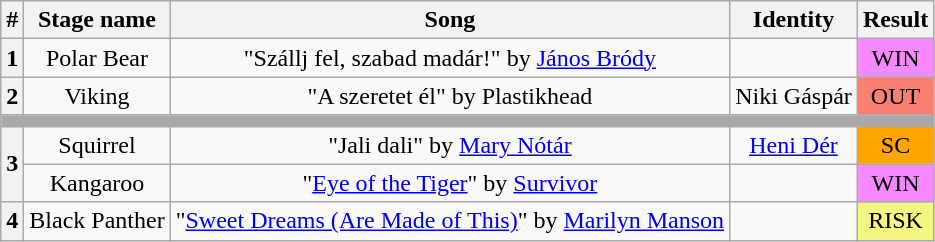<table class="wikitable plainrowheaders" style="text-align: center">
<tr>
<th>#</th>
<th>Stage name</th>
<th>Song</th>
<th>Identity</th>
<th>Result</th>
</tr>
<tr>
<th>1</th>
<td>Polar Bear</td>
<td>"Szállj fel, szabad madár!" by <a href='#'>János Bródy</a></td>
<td></td>
<td bgcolor="F888FD">WIN</td>
</tr>
<tr>
<th>2</th>
<td>Viking</td>
<td>"A szeretet él" by Plastikhead</td>
<td>Niki Gáspár</td>
<td bgcolor=salmon>OUT</td>
</tr>
<tr>
<th colspan="5" style="background:darkgrey"></th>
</tr>
<tr>
<th rowspan="2">3</th>
<td>Squirrel</td>
<td>"Jali dali" by <a href='#'>Mary Nótár</a></td>
<td><a href='#'>Heni Dér</a></td>
<td bgcolor="orange">SC</td>
</tr>
<tr>
<td>Kangaroo</td>
<td>"<a href='#'>Eye of the Tiger</a>" by <a href='#'>Survivor</a></td>
<td></td>
<td bgcolor="F888FD">WIN</td>
</tr>
<tr>
<th>4</th>
<td>Black Panther</td>
<td>"<a href='#'>Sweet Dreams (Are Made of This)</a>" by <a href='#'>Marilyn Manson</a></td>
<td></td>
<td bgcolor="F3F781">RISK</td>
</tr>
</table>
